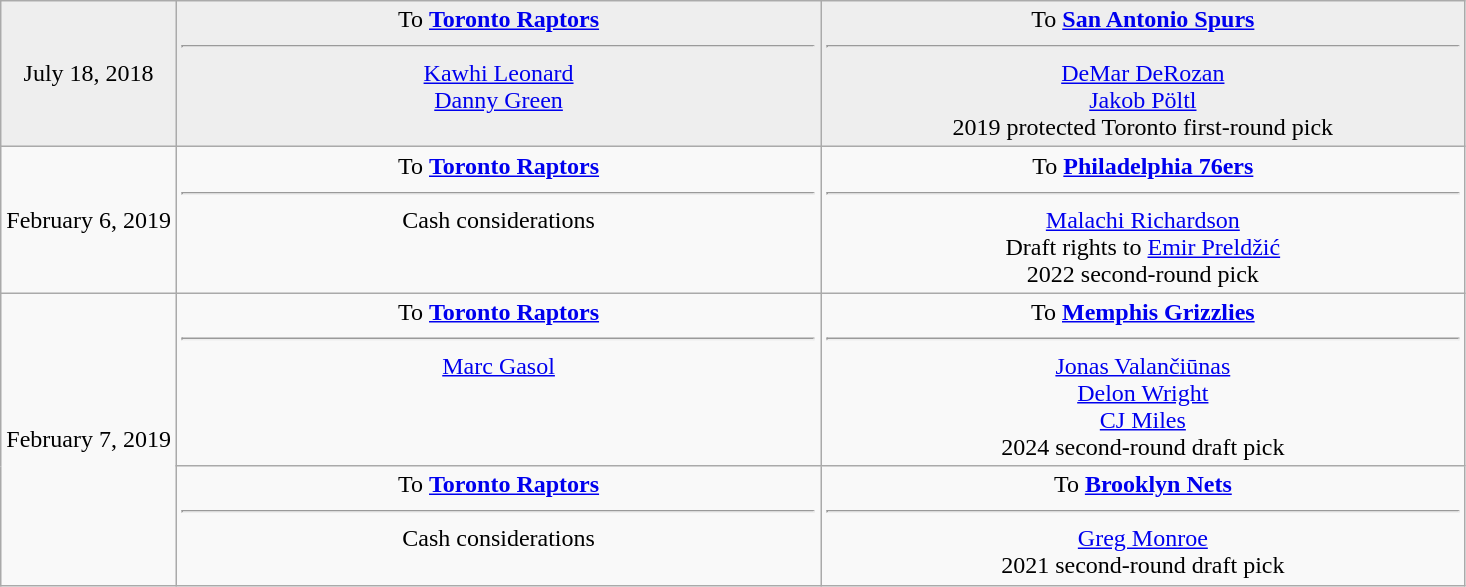<table class="wikitable sortable sortable" style="text-align: center">
<tr style="background:#eee;">
<td style="width:12%">July 18, 2018</td>
<td style="width:44%; vertical-align:top;">To <strong><a href='#'>Toronto Raptors</a></strong><hr><a href='#'>Kawhi Leonard</a><br><a href='#'>Danny Green</a></td>
<td style="width:44%; vertical-align:top;">To <strong><a href='#'>San Antonio Spurs</a></strong><hr><a href='#'>DeMar DeRozan</a><br><a href='#'>Jakob Pöltl</a><br>2019 protected Toronto first-round pick</td>
</tr>
<tr>
<td style="width:12%">February 6, 2019</td>
<td style="width:44%" valign="top">To <strong><a href='#'>Toronto Raptors</a></strong><hr>Cash considerations</td>
<td style="width:44%" valign="top">To <strong><a href='#'>Philadelphia 76ers</a></strong><hr><a href='#'>Malachi Richardson</a><br>Draft rights to <a href='#'>Emir Preldžić</a><br>2022 second-round pick</td>
</tr>
<tr>
<td style="width:12%" rowspan=2>February 7, 2019</td>
<td style="width:44%" valign="top">To <strong><a href='#'>Toronto Raptors</a></strong><hr><a href='#'>Marc Gasol</a></td>
<td style="width:44%" valign="top">To <strong><a href='#'>Memphis Grizzlies</a></strong><hr><a href='#'>Jonas Valančiūnas</a><br> <a href='#'>Delon Wright</a><br> <a href='#'>CJ Miles</a> <br> 2024 second-round draft pick</td>
</tr>
<tr>
<td style="width:44%" valign="top">To <strong><a href='#'>Toronto Raptors</a></strong><hr>Cash considerations</td>
<td style="width:44%" valign="top">To <strong><a href='#'>Brooklyn Nets</a></strong><hr><a href='#'>Greg Monroe</a><br> 2021 second-round draft pick</td>
</tr>
</table>
